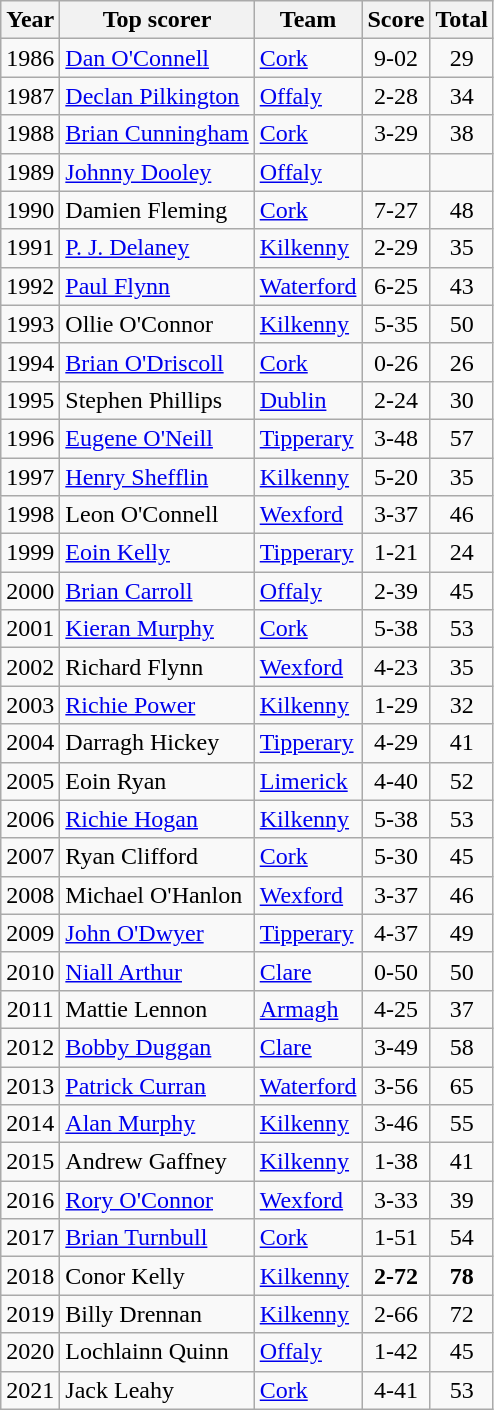<table class="wikitable" style="text-align:center;">
<tr>
<th>Year</th>
<th>Top scorer</th>
<th>Team</th>
<th>Score</th>
<th>Total</th>
</tr>
<tr>
<td>1986</td>
<td style="text-align:left;"><a href='#'>Dan O'Connell</a></td>
<td style="text-align:left;"><a href='#'>Cork</a></td>
<td>9-02</td>
<td>29</td>
</tr>
<tr>
<td>1987</td>
<td style="text-align:left;"><a href='#'>Declan Pilkington</a></td>
<td style="text-align:left;"><a href='#'>Offaly</a></td>
<td>2-28</td>
<td>34</td>
</tr>
<tr>
<td>1988</td>
<td style="text-align:left;"><a href='#'>Brian Cunningham</a></td>
<td style="text-align:left;"><a href='#'>Cork</a></td>
<td>3-29</td>
<td>38</td>
</tr>
<tr>
<td>1989</td>
<td style="text-align:left;"><a href='#'>Johnny Dooley</a></td>
<td style="text-align:left;"><a href='#'>Offaly</a></td>
<td></td>
<td></td>
</tr>
<tr>
<td>1990</td>
<td style="text-align:left;">Damien Fleming</td>
<td style="text-align:left;"><a href='#'>Cork</a></td>
<td>7-27</td>
<td>48</td>
</tr>
<tr>
<td>1991</td>
<td style="text-align:left;"><a href='#'>P. J. Delaney</a></td>
<td style="text-align:left;"><a href='#'>Kilkenny</a></td>
<td>2-29</td>
<td>35</td>
</tr>
<tr>
<td>1992</td>
<td style="text-align:left;"><a href='#'>Paul Flynn</a></td>
<td style="text-align:left;"><a href='#'>Waterford</a></td>
<td>6-25</td>
<td>43</td>
</tr>
<tr>
<td>1993</td>
<td style="text-align:left;">Ollie O'Connor</td>
<td style="text-align:left;"><a href='#'>Kilkenny</a></td>
<td>5-35</td>
<td>50</td>
</tr>
<tr>
<td>1994</td>
<td style="text-align:left;"><a href='#'>Brian O'Driscoll</a></td>
<td style="text-align:left;"><a href='#'>Cork</a></td>
<td>0-26</td>
<td>26</td>
</tr>
<tr>
<td>1995</td>
<td style="text-align:left;">Stephen Phillips</td>
<td style="text-align:left;"><a href='#'>Dublin</a></td>
<td>2-24</td>
<td>30</td>
</tr>
<tr>
<td>1996</td>
<td style="text-align:left;"><a href='#'>Eugene O'Neill</a></td>
<td style="text-align:left;"><a href='#'>Tipperary</a></td>
<td>3-48</td>
<td>57</td>
</tr>
<tr>
<td>1997</td>
<td style="text-align:left;"><a href='#'>Henry Shefflin</a></td>
<td style="text-align:left;"><a href='#'>Kilkenny</a></td>
<td>5-20</td>
<td>35</td>
</tr>
<tr>
<td>1998</td>
<td style="text-align:left;">Leon O'Connell</td>
<td style="text-align:left;"><a href='#'>Wexford</a></td>
<td>3-37</td>
<td>46</td>
</tr>
<tr>
<td>1999</td>
<td style="text-align:left;"><a href='#'>Eoin Kelly</a></td>
<td style="text-align:left;"><a href='#'>Tipperary</a></td>
<td>1-21</td>
<td>24</td>
</tr>
<tr>
<td>2000</td>
<td style="text-align:left;"><a href='#'>Brian Carroll</a></td>
<td style="text-align:left;"><a href='#'>Offaly</a></td>
<td>2-39</td>
<td>45</td>
</tr>
<tr>
<td>2001</td>
<td style="text-align:left;"><a href='#'>Kieran Murphy</a></td>
<td style="text-align:left;"><a href='#'>Cork</a></td>
<td>5-38</td>
<td>53</td>
</tr>
<tr>
<td>2002</td>
<td style="text-align:left;">Richard Flynn</td>
<td style="text-align:left;"><a href='#'>Wexford</a></td>
<td>4-23</td>
<td>35</td>
</tr>
<tr>
<td>2003</td>
<td style="text-align:left;"><a href='#'>Richie Power</a></td>
<td style="text-align:left;"><a href='#'>Kilkenny</a></td>
<td>1-29</td>
<td>32</td>
</tr>
<tr>
<td>2004</td>
<td style="text-align:left;">Darragh Hickey</td>
<td style="text-align:left;"><a href='#'>Tipperary</a></td>
<td>4-29</td>
<td>41</td>
</tr>
<tr>
<td>2005</td>
<td style="text-align:left;">Eoin Ryan</td>
<td style="text-align:left;"><a href='#'>Limerick</a></td>
<td>4-40</td>
<td>52</td>
</tr>
<tr>
<td>2006</td>
<td style="text-align:left;"><a href='#'>Richie Hogan</a></td>
<td style="text-align:left;"><a href='#'>Kilkenny</a></td>
<td>5-38</td>
<td>53</td>
</tr>
<tr>
<td>2007</td>
<td style="text-align:left;">Ryan Clifford</td>
<td style="text-align:left;"><a href='#'>Cork</a></td>
<td>5-30</td>
<td>45</td>
</tr>
<tr>
<td>2008</td>
<td style="text-align:left;">Michael O'Hanlon</td>
<td style="text-align:left;"><a href='#'>Wexford</a></td>
<td>3-37</td>
<td>46</td>
</tr>
<tr>
<td>2009</td>
<td style="text-align:left;"><a href='#'>John O'Dwyer</a></td>
<td style="text-align:left;"><a href='#'>Tipperary</a></td>
<td>4-37</td>
<td>49</td>
</tr>
<tr>
<td>2010</td>
<td style="text-align:left;"><a href='#'>Niall Arthur</a></td>
<td style="text-align:left;"><a href='#'>Clare</a></td>
<td>0-50</td>
<td>50</td>
</tr>
<tr>
<td>2011</td>
<td style="text-align:left;">Mattie Lennon</td>
<td style="text-align:left;"><a href='#'>Armagh</a></td>
<td>4-25</td>
<td>37</td>
</tr>
<tr>
<td>2012</td>
<td style="text-align:left;"><a href='#'>Bobby Duggan</a></td>
<td style="text-align:left;"><a href='#'>Clare</a></td>
<td>3-49</td>
<td>58</td>
</tr>
<tr>
<td>2013</td>
<td style="text-align:left;"><a href='#'>Patrick Curran</a></td>
<td style="text-align:left;"><a href='#'>Waterford</a></td>
<td>3-56</td>
<td>65</td>
</tr>
<tr>
<td>2014</td>
<td style="text-align:left;"><a href='#'>Alan Murphy</a></td>
<td style="text-align:left;"><a href='#'>Kilkenny</a></td>
<td>3-46</td>
<td>55</td>
</tr>
<tr>
<td>2015</td>
<td style="text-align:left;">Andrew Gaffney</td>
<td style="text-align:left;"><a href='#'>Kilkenny</a></td>
<td>1-38</td>
<td>41</td>
</tr>
<tr>
<td>2016</td>
<td style="text-align:left;"><a href='#'>Rory O'Connor</a></td>
<td style="text-align:left;"><a href='#'>Wexford</a></td>
<td>3-33</td>
<td>39</td>
</tr>
<tr>
<td>2017</td>
<td style="text-align:left;"><a href='#'>Brian Turnbull</a></td>
<td style="text-align:left;"><a href='#'>Cork</a></td>
<td>1-51</td>
<td>54</td>
</tr>
<tr>
<td>2018</td>
<td style="text-align:left;">Conor Kelly</td>
<td style="text-align:left;"><a href='#'>Kilkenny</a></td>
<td><strong>2-72</strong></td>
<td><strong>78</strong></td>
</tr>
<tr>
<td>2019</td>
<td style="text-align:left;">Billy Drennan</td>
<td style="text-align:left;"><a href='#'>Kilkenny</a></td>
<td>2-66</td>
<td>72</td>
</tr>
<tr>
<td>2020</td>
<td style="text-align:left;">Lochlainn Quinn</td>
<td style="text-align:left;"><a href='#'>Offaly</a></td>
<td>1-42</td>
<td>45</td>
</tr>
<tr>
<td>2021</td>
<td style="text-align:left;">Jack Leahy</td>
<td style="text-align:left;"><a href='#'>Cork</a></td>
<td>4-41</td>
<td>53</td>
</tr>
</table>
